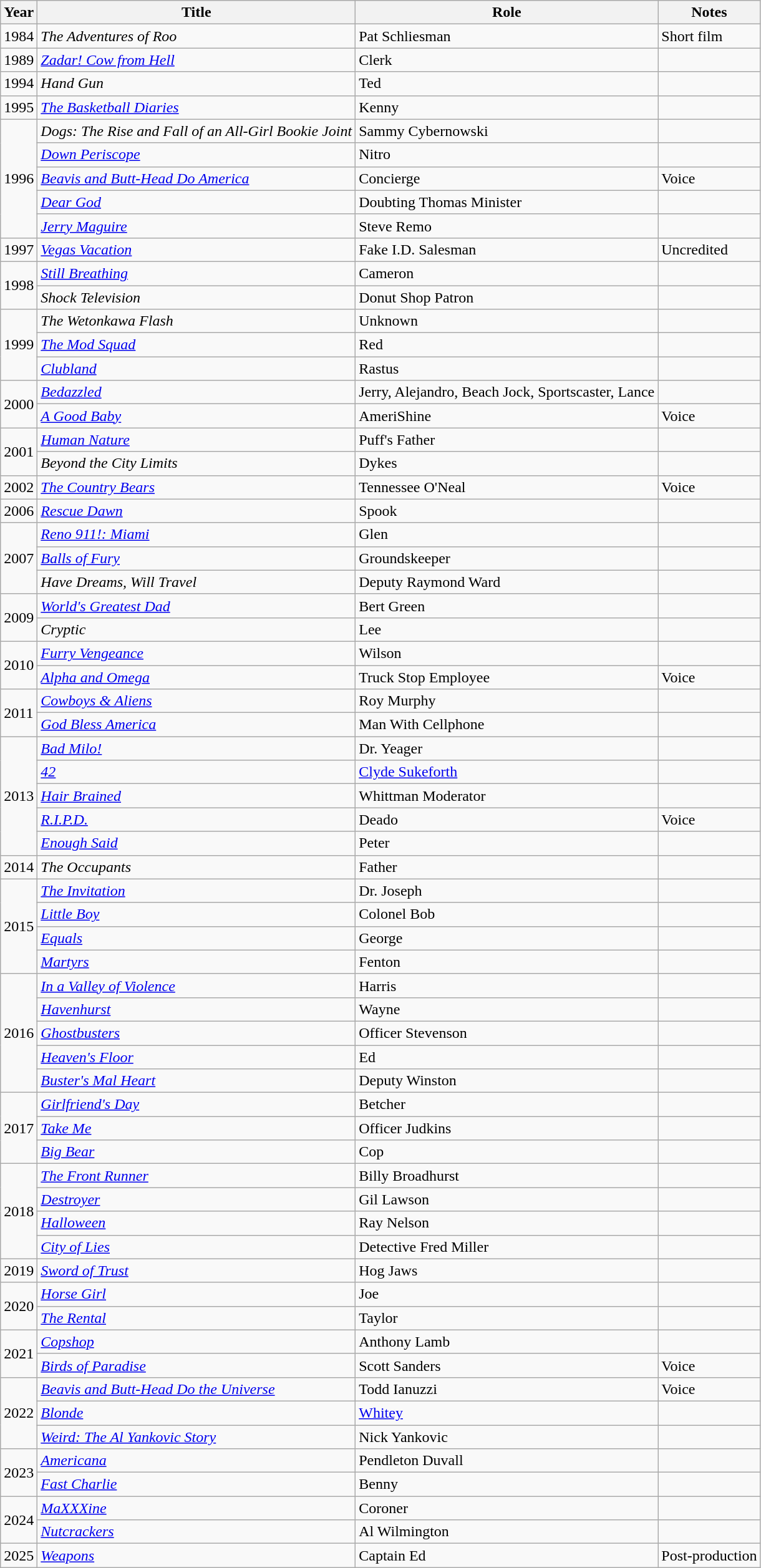<table class = "wikitable sortable">
<tr>
<th>Year</th>
<th>Title</th>
<th>Role</th>
<th class = "unsortable">Notes</th>
</tr>
<tr>
<td>1984</td>
<td><em>The Adventures of Roo</em></td>
<td>Pat Schliesman</td>
<td>Short film</td>
</tr>
<tr>
<td>1989</td>
<td><em><a href='#'>Zadar! Cow from Hell</a></em></td>
<td>Clerk</td>
<td></td>
</tr>
<tr>
<td>1994</td>
<td><em>Hand Gun</em></td>
<td>Ted</td>
<td></td>
</tr>
<tr>
<td>1995</td>
<td><em><a href='#'>The Basketball Diaries</a></em></td>
<td>Kenny</td>
<td></td>
</tr>
<tr>
<td rowspan="5">1996</td>
<td><em>Dogs: The Rise and Fall of an All-Girl Bookie Joint</em></td>
<td>Sammy Cybernowski</td>
<td></td>
</tr>
<tr>
<td><em><a href='#'>Down Periscope</a></em></td>
<td>Nitro</td>
<td></td>
</tr>
<tr>
<td><em><a href='#'>Beavis and Butt-Head Do America</a></em></td>
<td>Concierge</td>
<td>Voice</td>
</tr>
<tr>
<td><em><a href='#'>Dear God</a></em></td>
<td>Doubting Thomas Minister</td>
<td></td>
</tr>
<tr>
<td><em><a href='#'>Jerry Maguire</a></em></td>
<td>Steve Remo</td>
<td></td>
</tr>
<tr>
<td>1997</td>
<td><em><a href='#'>Vegas Vacation</a></em></td>
<td>Fake I.D. Salesman</td>
<td>Uncredited</td>
</tr>
<tr>
<td rowspan="2">1998</td>
<td><em><a href='#'>Still Breathing</a></em></td>
<td>Cameron</td>
<td></td>
</tr>
<tr>
<td><em>Shock Television</em></td>
<td>Donut Shop Patron</td>
<td></td>
</tr>
<tr>
<td rowspan="3">1999</td>
<td><em>The Wetonkawa Flash</em></td>
<td>Unknown</td>
<td></td>
</tr>
<tr>
<td><em><a href='#'>The Mod Squad</a></em></td>
<td>Red</td>
<td></td>
</tr>
<tr>
<td><em><a href='#'>Clubland</a></em></td>
<td>Rastus</td>
<td></td>
</tr>
<tr>
<td rowspan="2">2000</td>
<td><em><a href='#'>Bedazzled</a></em></td>
<td>Jerry, Alejandro, Beach Jock, Sportscaster, Lance</td>
<td></td>
</tr>
<tr>
<td><em><a href='#'>A Good Baby</a></em></td>
<td>AmeriShine</td>
<td>Voice</td>
</tr>
<tr>
<td rowspan="2">2001</td>
<td><em><a href='#'>Human Nature</a></em></td>
<td>Puff's Father</td>
<td></td>
</tr>
<tr>
<td><em>Beyond the City Limits</em></td>
<td>Dykes</td>
<td></td>
</tr>
<tr>
<td>2002</td>
<td><em><a href='#'>The Country Bears</a></em></td>
<td>Tennessee O'Neal</td>
<td>Voice</td>
</tr>
<tr>
<td>2006</td>
<td><em><a href='#'>Rescue Dawn</a></em></td>
<td>Spook</td>
<td></td>
</tr>
<tr>
<td rowspan="3">2007</td>
<td><em><a href='#'>Reno 911!: Miami</a></em></td>
<td>Glen</td>
<td></td>
</tr>
<tr>
<td><em><a href='#'>Balls of Fury</a></em></td>
<td>Groundskeeper</td>
<td></td>
</tr>
<tr>
<td><em>Have Dreams, Will Travel</em></td>
<td>Deputy Raymond Ward</td>
<td></td>
</tr>
<tr>
<td rowspan="2">2009</td>
<td><em><a href='#'>World's Greatest Dad</a></em></td>
<td>Bert Green</td>
<td></td>
</tr>
<tr>
<td><em>Cryptic</em></td>
<td>Lee</td>
<td></td>
</tr>
<tr>
<td rowspan="2">2010</td>
<td><em><a href='#'>Furry Vengeance</a></em></td>
<td>Wilson</td>
<td></td>
</tr>
<tr>
<td><em><a href='#'>Alpha and Omega</a></em></td>
<td>Truck Stop Employee</td>
<td>Voice</td>
</tr>
<tr>
<td rowspan="2">2011</td>
<td><em><a href='#'>Cowboys & Aliens</a></em></td>
<td>Roy Murphy</td>
<td></td>
</tr>
<tr>
<td><em><a href='#'>God Bless America</a></em></td>
<td>Man With Cellphone</td>
<td></td>
</tr>
<tr>
<td rowspan="5">2013</td>
<td><em><a href='#'>Bad Milo!</a></em></td>
<td>Dr. Yeager</td>
<td></td>
</tr>
<tr>
<td><em><a href='#'>42</a></em></td>
<td><a href='#'>Clyde Sukeforth</a></td>
<td></td>
</tr>
<tr>
<td><em><a href='#'>Hair Brained</a></em></td>
<td>Whittman Moderator</td>
<td></td>
</tr>
<tr>
<td><em><a href='#'>R.I.P.D.</a></em></td>
<td>Deado</td>
<td>Voice</td>
</tr>
<tr>
<td><em><a href='#'>Enough Said</a></em></td>
<td>Peter</td>
<td></td>
</tr>
<tr>
<td>2014</td>
<td><em>The Occupants</em></td>
<td>Father</td>
<td></td>
</tr>
<tr>
<td rowspan="4">2015</td>
<td><em><a href='#'>The Invitation</a></em></td>
<td>Dr. Joseph</td>
<td></td>
</tr>
<tr>
<td><em><a href='#'>Little Boy</a></em></td>
<td>Colonel Bob</td>
<td></td>
</tr>
<tr>
<td><em><a href='#'>Equals</a></em></td>
<td>George</td>
<td></td>
</tr>
<tr>
<td><em><a href='#'>Martyrs</a></em></td>
<td>Fenton</td>
<td></td>
</tr>
<tr>
<td rowspan="5">2016</td>
<td><em><a href='#'>In a Valley of Violence</a></em></td>
<td>Harris</td>
<td></td>
</tr>
<tr>
<td><em><a href='#'>Havenhurst</a></em></td>
<td>Wayne</td>
<td></td>
</tr>
<tr>
<td><em><a href='#'>Ghostbusters</a></em></td>
<td>Officer Stevenson</td>
<td></td>
</tr>
<tr>
<td><em><a href='#'>Heaven's Floor</a></em></td>
<td>Ed</td>
<td></td>
</tr>
<tr>
<td><em><a href='#'>Buster's Mal Heart</a></em></td>
<td>Deputy Winston</td>
<td></td>
</tr>
<tr>
<td rowspan="3">2017</td>
<td><em><a href='#'>Girlfriend's Day</a></em></td>
<td>Betcher</td>
<td></td>
</tr>
<tr>
<td><em><a href='#'>Take Me</a></em></td>
<td>Officer Judkins</td>
<td></td>
</tr>
<tr>
<td><em><a href='#'>Big Bear</a></em></td>
<td>Cop</td>
<td></td>
</tr>
<tr>
<td rowspan="4">2018</td>
<td><em><a href='#'>The Front Runner</a></em></td>
<td>Billy Broadhurst</td>
<td></td>
</tr>
<tr>
<td><em><a href='#'>Destroyer</a></em></td>
<td>Gil Lawson</td>
<td></td>
</tr>
<tr>
<td><em><a href='#'>Halloween</a></em></td>
<td>Ray Nelson</td>
<td></td>
</tr>
<tr>
<td><em><a href='#'>City of Lies</a></em></td>
<td>Detective Fred Miller</td>
<td></td>
</tr>
<tr>
<td>2019</td>
<td><em><a href='#'>Sword of Trust</a></em></td>
<td>Hog Jaws</td>
<td></td>
</tr>
<tr>
<td rowspan="2">2020</td>
<td><em><a href='#'>Horse Girl</a></em></td>
<td>Joe</td>
<td></td>
</tr>
<tr>
<td><em><a href='#'>The Rental</a></em></td>
<td>Taylor</td>
<td></td>
</tr>
<tr>
<td rowspan="2">2021</td>
<td><em><a href='#'>Copshop</a></em></td>
<td>Anthony Lamb</td>
<td></td>
</tr>
<tr>
<td><em><a href='#'>Birds of Paradise</a></em></td>
<td>Scott Sanders</td>
<td>Voice</td>
</tr>
<tr>
<td rowspan="3">2022</td>
<td><em><a href='#'>Beavis and Butt-Head Do the Universe</a></em></td>
<td>Todd Ianuzzi</td>
<td>Voice</td>
</tr>
<tr>
<td><em><a href='#'>Blonde</a></em></td>
<td><a href='#'>Whitey</a></td>
<td></td>
</tr>
<tr>
<td><em><a href='#'>Weird: The Al Yankovic Story</a></em></td>
<td>Nick Yankovic</td>
<td></td>
</tr>
<tr>
<td rowspan="2">2023</td>
<td><em><a href='#'>Americana</a></em></td>
<td>Pendleton Duvall</td>
<td></td>
</tr>
<tr>
<td><em><a href='#'>Fast Charlie</a></em></td>
<td>Benny</td>
<td></td>
</tr>
<tr>
<td rowspan="2">2024</td>
<td><em><a href='#'>MaXXXine</a></em></td>
<td>Coroner</td>
<td></td>
</tr>
<tr>
<td><em><a href='#'>Nutcrackers</a></em></td>
<td>Al Wilmington</td>
<td></td>
</tr>
<tr>
<td>2025</td>
<td><em><a href='#'>Weapons</a></em></td>
<td>Captain Ed</td>
<td>Post-production</td>
</tr>
</table>
